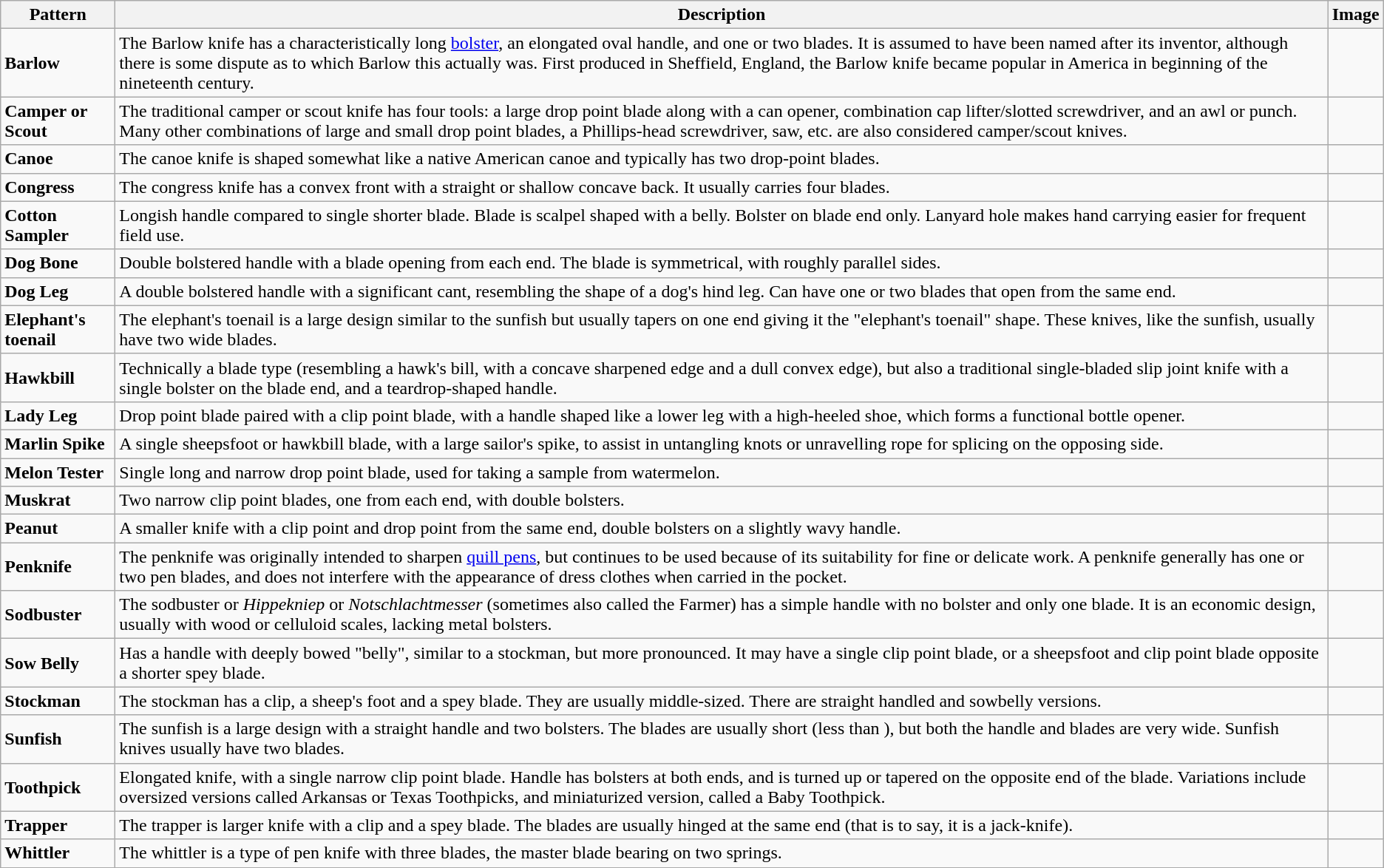<table class="wikitable">
<tr>
<th>Pattern</th>
<th>Description</th>
<th>Image</th>
</tr>
<tr>
<td><strong>Barlow</strong></td>
<td>The Barlow knife has a characteristically long <a href='#'>bolster</a>, an elongated oval handle, and one or two blades. It is assumed to have been named after its inventor, although there is some dispute as to which Barlow this actually was. First produced in Sheffield, England, the Barlow knife became popular in America in beginning of the nineteenth century.</td>
<td><br></td>
</tr>
<tr>
<td><strong>Camper or Scout</strong></td>
<td>The traditional camper or scout knife has four tools: a large drop point blade along with a can opener, combination cap lifter/slotted screwdriver, and an awl or punch.  Many other combinations of large and small drop point blades, a Phillips-head screwdriver, saw, etc. are also considered camper/scout knives.</td>
<td></td>
</tr>
<tr>
<td><strong>Canoe</strong></td>
<td>The canoe knife is shaped somewhat like a native American canoe and typically has two drop-point blades.</td>
<td></td>
</tr>
<tr>
<td><strong>Congress</strong></td>
<td>The congress knife has a convex front with a straight or shallow concave back. It usually carries four blades.</td>
<td></td>
</tr>
<tr>
<td><strong>Cotton Sampler</strong></td>
<td>Longish handle compared to single shorter blade. Blade is scalpel shaped with a belly. Bolster on blade end only. Lanyard hole makes hand carrying easier for frequent field use.</td>
<td><br></td>
</tr>
<tr>
<td><strong>Dog Bone</strong></td>
<td>Double bolstered handle with a blade opening from each end.  The blade is symmetrical, with roughly parallel sides.</td>
<td></td>
</tr>
<tr>
<td><strong>Dog Leg</strong></td>
<td>A double bolstered handle with a significant cant, resembling the shape of a dog's hind leg.  Can have one or two blades that open from the same end.</td>
<td></td>
</tr>
<tr>
<td><strong>Elephant's toenail</strong></td>
<td>The elephant's toenail is a large design similar to the sunfish but usually tapers on one end giving it the "elephant's toenail" shape. These knives, like the sunfish, usually have two wide blades.</td>
<td></td>
</tr>
<tr>
<td><strong>Hawkbill</strong></td>
<td>Technically a blade type (resembling a hawk's bill, with a concave sharpened edge and a dull convex edge), but also a traditional single-bladed slip joint knife with a single bolster on the blade end, and a teardrop-shaped handle.</td>
<td></td>
</tr>
<tr>
<td><strong>Lady Leg</strong></td>
<td>Drop point blade paired with a clip point blade, with a handle shaped like a lower leg with a high-heeled shoe, which forms a functional bottle opener.</td>
<td></td>
</tr>
<tr |>
<td><strong>Marlin Spike</strong></td>
<td>A single sheepsfoot or hawkbill blade, with a large sailor's spike, to assist in untangling knots or unravelling rope for splicing on the opposing side.</td>
<td><br></td>
</tr>
<tr>
<td><strong>Melon Tester</strong></td>
<td>Single long and narrow drop point blade, used for taking a sample from watermelon.</td>
<td></td>
</tr>
<tr>
<td><strong>Muskrat</strong></td>
<td>Two narrow clip point blades, one from each end, with double bolsters.</td>
<td></td>
</tr>
<tr>
<td><strong>Peanut</strong></td>
<td>A smaller knife with a clip point and drop point from the same end, double bolsters on a slightly wavy handle.</td>
<td></td>
</tr>
<tr>
<td><strong>Penknife</strong></td>
<td>The penknife was originally intended to sharpen <a href='#'>quill pens</a>, but continues to be used because of its suitability for fine or delicate work. A penknife generally has one or two pen blades, and does not interfere with the appearance of dress clothes when carried in the pocket.</td>
<td></td>
</tr>
<tr>
<td><strong>Sodbuster</strong></td>
<td>The sodbuster or <em>Hippekniep</em> or <em>Notschlachtmesser</em> (sometimes also called the Farmer) has a simple handle with no bolster and only one blade. It is an economic design, usually with wood or celluloid scales, lacking metal bolsters.</td>
<td></td>
</tr>
<tr>
<td><strong>Sow Belly</strong></td>
<td>Has a handle with deeply bowed "belly", similar to a stockman, but more pronounced.  It may have a single clip point blade, or a sheepsfoot and clip point blade opposite a shorter spey blade.</td>
<td></td>
</tr>
<tr>
<td><strong>Stockman</strong></td>
<td>The stockman has a clip, a sheep's foot and a spey blade.  They are usually middle-sized. There are straight handled and sowbelly versions.</td>
<td></td>
</tr>
<tr>
<td><strong>Sunfish</strong></td>
<td>The sunfish is a large design with a straight handle and two bolsters. The blades are usually short (less than ), but both the handle and blades are very wide. Sunfish knives usually have two blades.</td>
<td></td>
</tr>
<tr>
<td><strong>Toothpick</strong></td>
<td>Elongated knife, with a single narrow clip point blade.  Handle has bolsters at both ends, and is turned up or tapered on the opposite end of the blade.  Variations include oversized versions called Arkansas or Texas Toothpicks, and miniaturized version, called a Baby Toothpick.</td>
<td></td>
</tr>
<tr>
<td><strong>Trapper</strong></td>
<td>The trapper is larger knife with a clip and a spey blade.  The blades are usually hinged at the same end (that is to say, it is a jack-knife).</td>
<td></td>
</tr>
<tr>
<td><strong>Whittler</strong></td>
<td>The whittler is a type of pen knife with three blades, the master blade bearing on two springs.</td>
<td></td>
</tr>
</table>
